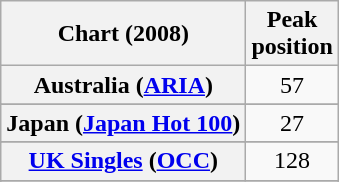<table class="wikitable sortable plainrowheaders" style="text-align:center">
<tr>
<th scope="col">Chart (2008)</th>
<th scope="col">Peak<br>position</th>
</tr>
<tr>
<th scope="row">Australia (<a href='#'>ARIA</a>)</th>
<td>57</td>
</tr>
<tr>
</tr>
<tr>
</tr>
<tr>
<th scope="row">Japan (<a href='#'>Japan Hot 100</a>)</th>
<td>27</td>
</tr>
<tr>
</tr>
<tr>
</tr>
<tr>
</tr>
<tr>
</tr>
<tr>
<th scope="row"><a href='#'>UK Singles</a> (<a href='#'>OCC</a>)</th>
<td>128</td>
</tr>
<tr>
</tr>
<tr>
</tr>
</table>
